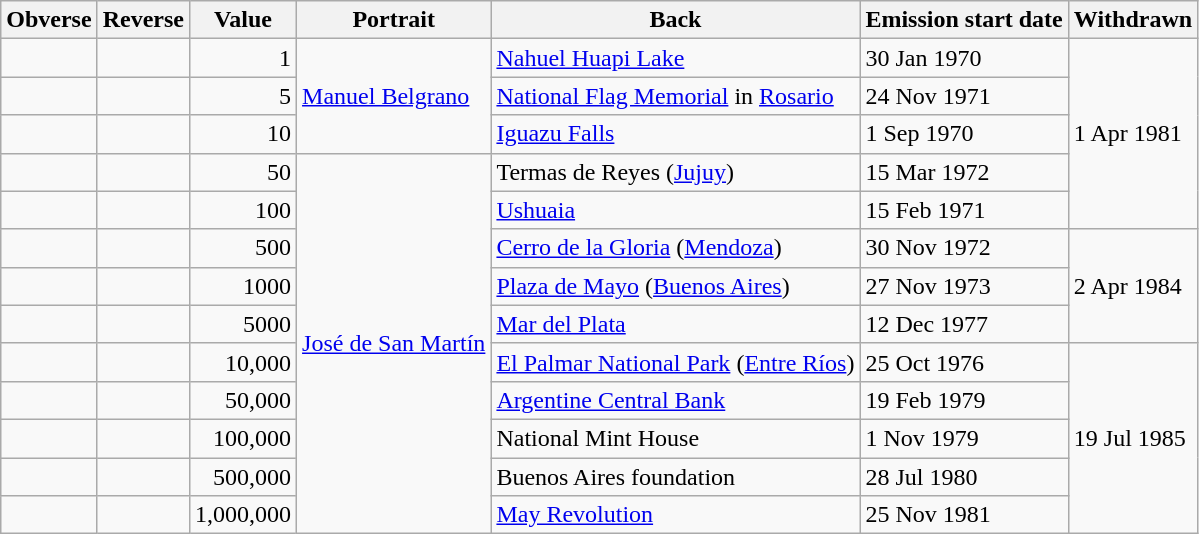<table class="wikitable">
<tr>
<th>Obverse</th>
<th>Reverse</th>
<th>Value</th>
<th>Portrait</th>
<th>Back</th>
<th>Emission start date</th>
<th>Withdrawn</th>
</tr>
<tr>
<td></td>
<td></td>
<td style="text-align:right;">1</td>
<td rowspan="3"><a href='#'>Manuel Belgrano</a></td>
<td><a href='#'>Nahuel Huapi Lake</a></td>
<td>30 Jan 1970</td>
<td rowspan="5">1 Apr 1981</td>
</tr>
<tr>
<td></td>
<td></td>
<td style="text-align:right;">5</td>
<td><a href='#'>National Flag Memorial</a> in <a href='#'>Rosario</a></td>
<td>24 Nov 1971</td>
</tr>
<tr>
<td></td>
<td></td>
<td style="text-align:right;">10</td>
<td><a href='#'>Iguazu Falls</a></td>
<td>1 Sep 1970</td>
</tr>
<tr>
<td></td>
<td></td>
<td style="text-align:right;">50</td>
<td rowspan="10"><a href='#'>José de San Martín</a></td>
<td>Termas de Reyes (<a href='#'>Jujuy</a>)</td>
<td>15 Mar 1972</td>
</tr>
<tr>
<td></td>
<td></td>
<td style="text-align:right;">100</td>
<td><a href='#'>Ushuaia</a></td>
<td>15 Feb 1971</td>
</tr>
<tr>
<td></td>
<td></td>
<td style="text-align:right;">500</td>
<td><a href='#'>Cerro de la Gloria</a> (<a href='#'>Mendoza</a>)</td>
<td>30 Nov 1972</td>
<td rowspan="3">2 Apr 1984</td>
</tr>
<tr>
<td></td>
<td></td>
<td style="text-align:right;">1000</td>
<td><a href='#'>Plaza de Mayo</a> (<a href='#'>Buenos Aires</a>)</td>
<td>27 Nov 1973</td>
</tr>
<tr>
<td></td>
<td></td>
<td style="text-align:right;">5000</td>
<td><a href='#'>Mar del Plata</a></td>
<td>12 Dec 1977</td>
</tr>
<tr>
<td></td>
<td></td>
<td style="text-align:right;">10,000</td>
<td><a href='#'>El Palmar National Park</a> (<a href='#'>Entre Ríos</a>)</td>
<td>25 Oct 1976</td>
<td rowspan="5">19 Jul 1985</td>
</tr>
<tr>
<td></td>
<td></td>
<td style="text-align:right;">50,000</td>
<td><a href='#'>Argentine Central Bank</a></td>
<td>19 Feb 1979</td>
</tr>
<tr>
<td></td>
<td></td>
<td style="text-align:right;">100,000</td>
<td>National Mint House</td>
<td>1 Nov 1979</td>
</tr>
<tr>
<td></td>
<td></td>
<td style="text-align:right;">500,000</td>
<td>Buenos Aires foundation</td>
<td>28 Jul 1980</td>
</tr>
<tr>
<td></td>
<td></td>
<td style="text-align:right;">1,000,000</td>
<td><a href='#'>May Revolution</a></td>
<td>25 Nov 1981</td>
</tr>
</table>
